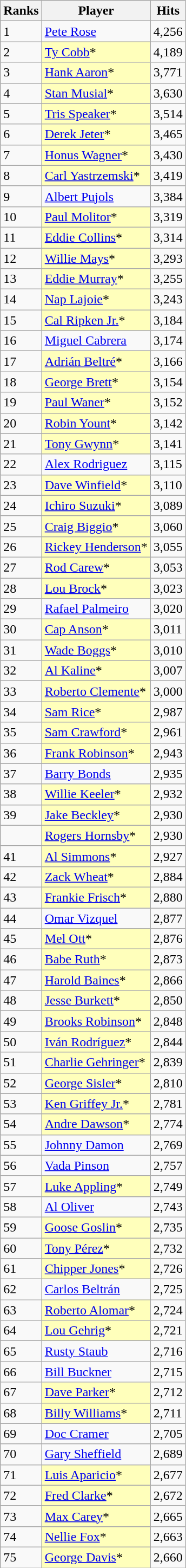<table class="wikitable" style="float:left;">
<tr>
<th>Ranks</th>
<th>Player</th>
<th>Hits</th>
</tr>
<tr>
<td>1</td>
<td><a href='#'>Pete Rose</a></td>
<td>4,256</td>
</tr>
<tr>
<td>2</td>
<td style="background:#ffffbb;"><a href='#'>Ty Cobb</a>*</td>
<td>4,189</td>
</tr>
<tr>
<td>3</td>
<td style="background:#ffffbb;"><a href='#'>Hank Aaron</a>*</td>
<td>3,771</td>
</tr>
<tr>
<td>4</td>
<td style="background:#ffffbb;"><a href='#'>Stan Musial</a>*</td>
<td>3,630</td>
</tr>
<tr>
<td>5</td>
<td style="background:#ffffbb;"><a href='#'>Tris Speaker</a>*</td>
<td>3,514</td>
</tr>
<tr>
<td>6</td>
<td style="background:#ffffbb;"><a href='#'>Derek Jeter</a>*</td>
<td>3,465</td>
</tr>
<tr>
<td>7</td>
<td style="background:#ffffbb;"><a href='#'>Honus Wagner</a>*</td>
<td>3,430</td>
</tr>
<tr>
<td>8</td>
<td style="background:#ffffbb;"><a href='#'>Carl Yastrzemski</a>*</td>
<td>3,419</td>
</tr>
<tr>
<td>9</td>
<td><a href='#'>Albert Pujols</a></td>
<td>3,384</td>
</tr>
<tr>
<td>10</td>
<td style="background:#ffffbb;"><a href='#'>Paul Molitor</a>*</td>
<td>3,319</td>
</tr>
<tr>
<td>11</td>
<td style="background:#ffffbb;"><a href='#'>Eddie Collins</a>*</td>
<td>3,314</td>
</tr>
<tr>
<td>12</td>
<td style="background:#ffffbb;"><a href='#'>Willie Mays</a>*</td>
<td>3,293</td>
</tr>
<tr>
<td>13</td>
<td style="background:#ffffbb;"><a href='#'>Eddie Murray</a>*</td>
<td>3,255</td>
</tr>
<tr>
<td>14</td>
<td style="background:#ffffbb;"><a href='#'>Nap Lajoie</a>*</td>
<td>3,243</td>
</tr>
<tr>
<td>15</td>
<td style="background:#ffffbb;"><a href='#'>Cal Ripken Jr.</a>*</td>
<td>3,184</td>
</tr>
<tr>
<td>16</td>
<td><a href='#'>Miguel Cabrera</a></td>
<td>3,174</td>
</tr>
<tr>
<td>17</td>
<td style="background:#ffffbb;"><a href='#'>Adrián Beltré</a>*</td>
<td>3,166</td>
</tr>
<tr>
<td>18</td>
<td style="background:#ffffbb;"><a href='#'>George Brett</a>*</td>
<td>3,154</td>
</tr>
<tr>
<td>19</td>
<td style="background:#ffffbb;"><a href='#'>Paul Waner</a>*</td>
<td>3,152</td>
</tr>
<tr>
<td>20</td>
<td style="background:#ffffbb;"><a href='#'>Robin Yount</a>*</td>
<td>3,142</td>
</tr>
<tr>
<td>21</td>
<td style="background:#ffffbb;"><a href='#'>Tony Gwynn</a>*</td>
<td>3,141</td>
</tr>
<tr>
<td>22</td>
<td><a href='#'>Alex Rodriguez</a></td>
<td>3,115</td>
</tr>
<tr>
<td>23</td>
<td style="background:#ffffbb;"><a href='#'>Dave Winfield</a>*</td>
<td>3,110</td>
</tr>
<tr>
<td>24</td>
<td style="background:#ffffbb;"><a href='#'>Ichiro Suzuki</a>*</td>
<td>3,089</td>
</tr>
<tr>
<td>25</td>
<td style="background:#ffffbb;"><a href='#'>Craig Biggio</a>*</td>
<td>3,060</td>
</tr>
<tr>
<td>26</td>
<td style="background:#ffffbb;"><a href='#'>Rickey Henderson</a>*</td>
<td>3,055</td>
</tr>
<tr>
<td>27</td>
<td style="background:#ffffbb;"><a href='#'>Rod Carew</a>*</td>
<td>3,053</td>
</tr>
<tr>
<td>28</td>
<td style="background:#ffffbb;"><a href='#'>Lou Brock</a>*</td>
<td>3,023</td>
</tr>
<tr>
<td>29</td>
<td><a href='#'>Rafael Palmeiro</a></td>
<td>3,020</td>
</tr>
<tr>
<td>30</td>
<td style="background:#ffffbb;"><a href='#'>Cap Anson</a>*</td>
<td>3,011</td>
</tr>
<tr>
<td>31</td>
<td style="background:#ffffbb;"><a href='#'>Wade Boggs</a>*</td>
<td>3,010</td>
</tr>
<tr>
<td>32</td>
<td style="background:#ffffbb;"><a href='#'>Al Kaline</a>*</td>
<td>3,007</td>
</tr>
<tr>
<td>33</td>
<td style="background:#ffffbb;"><a href='#'>Roberto Clemente</a>*</td>
<td>3,000</td>
</tr>
<tr>
<td>34</td>
<td style="background:#ffffbb;"><a href='#'>Sam Rice</a>*</td>
<td>2,987</td>
</tr>
<tr>
<td>35</td>
<td style="background:#ffffbb;"><a href='#'>Sam Crawford</a>*</td>
<td>2,961</td>
</tr>
<tr>
<td>36</td>
<td style="background:#ffffbb;"><a href='#'>Frank Robinson</a>*</td>
<td>2,943</td>
</tr>
<tr>
<td>37</td>
<td><a href='#'>Barry Bonds</a></td>
<td>2,935</td>
</tr>
<tr>
<td>38</td>
<td style="background:#ffffbb;"><a href='#'>Willie Keeler</a>*</td>
<td>2,932</td>
</tr>
<tr>
<td>39</td>
<td style="background:#ffffbb;"><a href='#'>Jake Beckley</a>*</td>
<td>2,930</td>
</tr>
<tr>
<td></td>
<td style="background:#ffffbb;"><a href='#'>Rogers Hornsby</a>*</td>
<td>2,930</td>
</tr>
<tr>
<td>41</td>
<td style="background:#ffffbb;"><a href='#'>Al Simmons</a>*</td>
<td>2,927</td>
</tr>
<tr>
<td>42</td>
<td style="background:#ffffbb;"><a href='#'>Zack Wheat</a>*</td>
<td>2,884</td>
</tr>
<tr>
<td>43</td>
<td style="background:#ffffbb;"><a href='#'>Frankie Frisch</a>*</td>
<td>2,880</td>
</tr>
<tr>
<td>44</td>
<td><a href='#'>Omar Vizquel</a></td>
<td>2,877</td>
</tr>
<tr>
<td>45</td>
<td style="background:#ffffbb;"><a href='#'>Mel Ott</a>*</td>
<td>2,876</td>
</tr>
<tr>
<td>46</td>
<td style="background:#ffffbb;"><a href='#'>Babe Ruth</a>*</td>
<td>2,873</td>
</tr>
<tr>
<td>47</td>
<td style="background:#ffffbb;"><a href='#'>Harold Baines</a>*</td>
<td>2,866</td>
</tr>
<tr>
<td>48</td>
<td style="background:#ffffbb;"><a href='#'>Jesse Burkett</a>*</td>
<td>2,850</td>
</tr>
<tr>
<td>49</td>
<td style="background:#ffffbb;"><a href='#'>Brooks Robinson</a>*</td>
<td>2,848</td>
</tr>
<tr>
<td>50</td>
<td style="background:#ffffbb;"><a href='#'>Iván Rodríguez</a>*</td>
<td>2,844</td>
</tr>
<tr>
<td>51</td>
<td style="background:#ffffbb;"><a href='#'>Charlie Gehringer</a>*</td>
<td>2,839</td>
</tr>
<tr>
<td>52</td>
<td style="background:#ffffbb;"><a href='#'>George Sisler</a>*</td>
<td>2,810</td>
</tr>
<tr>
<td>53</td>
<td style="background:#ffffbb;"><a href='#'>Ken Griffey Jr.</a>*</td>
<td>2,781</td>
</tr>
<tr>
<td>54</td>
<td style="background:#ffffbb;"><a href='#'>Andre Dawson</a>*</td>
<td>2,774</td>
</tr>
<tr>
<td>55</td>
<td><a href='#'>Johnny Damon</a></td>
<td>2,769</td>
</tr>
<tr>
<td>56</td>
<td><a href='#'>Vada Pinson</a></td>
<td>2,757</td>
</tr>
<tr>
<td>57</td>
<td style="background:#ffffbb;"><a href='#'>Luke Appling</a>*</td>
<td>2,749</td>
</tr>
<tr>
<td>58</td>
<td><a href='#'>Al Oliver</a></td>
<td>2,743</td>
</tr>
<tr>
<td>59</td>
<td style="background:#ffffbb;"><a href='#'>Goose Goslin</a>*</td>
<td>2,735</td>
</tr>
<tr>
<td>60</td>
<td style="background:#ffffbb;"><a href='#'>Tony Pérez</a>*</td>
<td>2,732</td>
</tr>
<tr>
<td>61</td>
<td style="background:#ffffbb;"><a href='#'>Chipper Jones</a>*</td>
<td>2,726</td>
</tr>
<tr>
<td>62</td>
<td><a href='#'>Carlos Beltrán</a></td>
<td>2,725</td>
</tr>
<tr>
<td>63</td>
<td style="background:#ffffbb;"><a href='#'>Roberto Alomar</a>*</td>
<td>2,724</td>
</tr>
<tr>
<td>64</td>
<td style="background:#ffffbb;"><a href='#'>Lou Gehrig</a>*</td>
<td>2,721</td>
</tr>
<tr>
<td>65</td>
<td><a href='#'>Rusty Staub</a></td>
<td>2,716</td>
</tr>
<tr>
<td>66</td>
<td><a href='#'>Bill Buckner</a></td>
<td>2,715</td>
</tr>
<tr>
<td>67</td>
<td style="background:#ffffbb;"><a href='#'>Dave Parker</a>*</td>
<td>2,712</td>
</tr>
<tr>
<td>68</td>
<td style="background:#ffffbb;"><a href='#'>Billy Williams</a>*</td>
<td>2,711</td>
</tr>
<tr>
<td>69</td>
<td><a href='#'>Doc Cramer</a></td>
<td>2,705</td>
</tr>
<tr>
<td>70</td>
<td><a href='#'>Gary Sheffield</a></td>
<td>2,689</td>
</tr>
<tr>
<td>71</td>
<td style="background:#ffffbb;"><a href='#'>Luis Aparicio</a>*</td>
<td>2,677</td>
</tr>
<tr>
<td>72</td>
<td style="background:#ffffbb;"><a href='#'>Fred Clarke</a>*</td>
<td>2,672</td>
</tr>
<tr>
<td>73</td>
<td style="background:#ffffbb;"><a href='#'>Max Carey</a>*</td>
<td>2,665</td>
</tr>
<tr>
<td>74</td>
<td style="background:#ffffbb;"><a href='#'>Nellie Fox</a>*</td>
<td>2,663</td>
</tr>
<tr>
<td>75</td>
<td style="background:#ffffbb;"><a href='#'>George Davis</a>*</td>
<td>2,660</td>
</tr>
</table>
